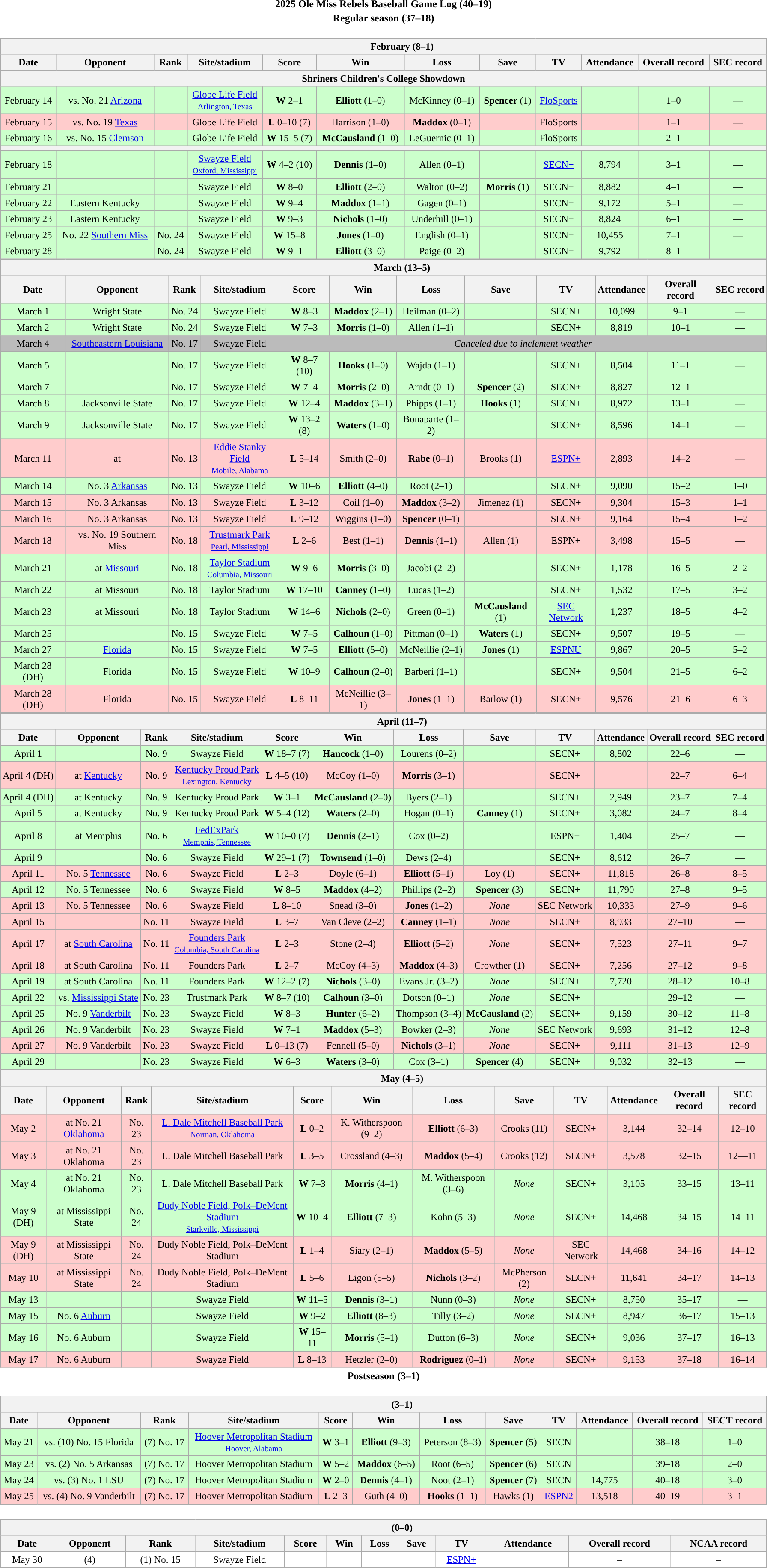<table class="toccolours" width=95% style="clear:both; margin:1.5em auto; text-align:center;">
<tr>
<th colspan=2>2025 Ole Miss Rebels Baseball Game Log (40–19)</th>
</tr>
<tr>
<th colspan=2>Regular season (37–18)</th>
</tr>
<tr valign="top">
<td><br><table class="wikitable collapsible collapsed" style="margin:auto; width:100%; text-align:center; font-size:95%">
<tr>
<th colspan=12 style="padding-left:4em;">February (8–1)</th>
</tr>
<tr>
<th>Date</th>
<th>Opponent</th>
<th>Rank</th>
<th>Site/stadium</th>
<th>Score</th>
<th>Win</th>
<th>Loss</th>
<th>Save</th>
<th>TV</th>
<th>Attendance</th>
<th>Overall record</th>
<th>SEC record</th>
</tr>
<tr>
<th colspan=12>Shriners Children's College Showdown</th>
</tr>
<tr align="center" bgcolor="#ccffcc">
<td>February 14</td>
<td>vs. No. 21 <a href='#'>Arizona</a></td>
<td></td>
<td><a href='#'>Globe Life Field</a><br><small><a href='#'>Arlington, Texas</a></small></td>
<td><strong>W</strong> 2–1</td>
<td><strong>Elliott</strong> (1–0)</td>
<td>McKinney (0–1)</td>
<td><strong>Spencer</strong> (1)</td>
<td><a href='#'>FloSports</a></td>
<td></td>
<td>1–0</td>
<td>—</td>
</tr>
<tr align="center" bgcolor="#ffcccc">
<td>February 15</td>
<td>vs. No. 19 <a href='#'>Texas</a></td>
<td></td>
<td>Globe Life Field</td>
<td><strong>L</strong> 0–10 (7)</td>
<td>Harrison (1–0)</td>
<td><strong>Maddox</strong> (0–1)</td>
<td></td>
<td>FloSports</td>
<td></td>
<td>1–1</td>
<td>—</td>
</tr>
<tr align="center" bgcolor="#ccffcc">
<td>February 16</td>
<td>vs. No. 15 <a href='#'>Clemson</a></td>
<td></td>
<td>Globe Life Field</td>
<td><strong>W</strong> 15–5 (7)</td>
<td><strong>McCausland</strong> (1–0)</td>
<td>LeGuernic (0–1)</td>
<td></td>
<td>FloSports</td>
<td></td>
<td>2–1</td>
<td>—</td>
</tr>
<tr>
<th colspan=12></th>
</tr>
<tr align="center" bgcolor="#ccffcc">
<td>February 18</td>
<td></td>
<td></td>
<td><a href='#'>Swayze Field</a><br><small><a href='#'>Oxford, Mississippi</a></small></td>
<td><strong>W</strong> 4–2 (10)</td>
<td><strong>Dennis</strong> (1–0)</td>
<td>Allen (0–1)</td>
<td></td>
<td><a href='#'>SECN+</a></td>
<td>8,794</td>
<td>3–1</td>
<td>—</td>
</tr>
<tr align="center" bgcolor="#ccffcc">
<td>February 21</td>
<td></td>
<td></td>
<td>Swayze Field</td>
<td><strong>W</strong> 8–0</td>
<td><strong>Elliott</strong> (2–0)</td>
<td>Walton (0–2)</td>
<td><strong>Morris</strong> (1)</td>
<td>SECN+</td>
<td>8,882</td>
<td>4–1</td>
<td>—</td>
</tr>
<tr align="center" bgcolor="#ccffcc">
<td>February 22</td>
<td>Eastern Kentucky</td>
<td></td>
<td>Swayze Field</td>
<td><strong>W</strong> 9–4</td>
<td><strong>Maddox</strong> (1–1)</td>
<td>Gagen (0–1)</td>
<td></td>
<td>SECN+</td>
<td>9,172</td>
<td>5–1</td>
<td>—</td>
</tr>
<tr align="center" bgcolor="#ccffcc">
<td>February 23</td>
<td>Eastern Kentucky</td>
<td></td>
<td>Swayze Field</td>
<td><strong>W</strong> 9–3</td>
<td><strong>Nichols</strong> (1–0)</td>
<td>Underhill (0–1)</td>
<td></td>
<td>SECN+</td>
<td>8,824</td>
<td>6–1</td>
<td>—</td>
</tr>
<tr align="center" bgcolor="#ccffcc">
<td>February 25</td>
<td>No. 22 <a href='#'>Southern Miss</a></td>
<td>No. 24</td>
<td>Swayze Field</td>
<td><strong>W</strong> 15–8</td>
<td><strong>Jones</strong> (1–0)</td>
<td>English (0–1)</td>
<td></td>
<td>SECN+</td>
<td>10,455</td>
<td>7–1</td>
<td>—</td>
</tr>
<tr align="center" bgcolor="#ccffcc">
<td>February 28</td>
<td></td>
<td>No. 24</td>
<td>Swayze Field</td>
<td><strong>W</strong> 9–1</td>
<td><strong>Elliott</strong> (3–0)</td>
<td>Paige (0–2)</td>
<td></td>
<td>SECN+</td>
<td>9,792</td>
<td>8–1</td>
<td>—</td>
</tr>
</table>
<table class="wikitable collapsible collapsed" style="margin:auto; width:100%; text-align:center; font-size:95%">
<tr>
<th colspan=12 style="padding-left:4em;">March (13–5)</th>
</tr>
<tr>
<th>Date</th>
<th>Opponent</th>
<th>Rank</th>
<th>Site/stadium</th>
<th>Score</th>
<th>Win</th>
<th>Loss</th>
<th>Save</th>
<th>TV</th>
<th>Attendance</th>
<th>Overall record</th>
<th>SEC record</th>
</tr>
<tr align="center" bgcolor="#ccffcc">
<td>March 1</td>
<td>Wright State</td>
<td>No. 24</td>
<td>Swayze Field</td>
<td><strong>W</strong> 8–3</td>
<td><strong>Maddox</strong> (2–1)</td>
<td>Heilman (0–2)</td>
<td></td>
<td>SECN+</td>
<td>10,099</td>
<td>9–1</td>
<td>—</td>
</tr>
<tr align="center" bgcolor="#ccffcc">
<td>March 2</td>
<td>Wright State</td>
<td>No. 24</td>
<td>Swayze Field</td>
<td><strong>W</strong> 7–3</td>
<td><strong>Morris</strong> (1–0)</td>
<td>Allen (1–1)</td>
<td></td>
<td>SECN+</td>
<td>8,819</td>
<td>10–1</td>
<td>—</td>
</tr>
<tr align="center" bgcolor="#bbbbbb">
<td>March 4</td>
<td><a href='#'>Southeastern Louisiana</a></td>
<td>No. 17</td>
<td>Swayze Field</td>
<td colspan=8><em>Canceled due to inclement weather</em></td>
</tr>
<tr align="center" bgcolor="#ccffcc">
<td>March 5</td>
<td></td>
<td>No. 17</td>
<td>Swayze Field</td>
<td><strong>W</strong> 8–7 (10)</td>
<td><strong>Hooks</strong> (1–0)</td>
<td>Wajda (1–1)</td>
<td></td>
<td>SECN+</td>
<td>8,504</td>
<td>11–1</td>
<td>—</td>
</tr>
<tr align="center" bgcolor="#ccffcc">
<td>March 7</td>
<td></td>
<td>No. 17</td>
<td>Swayze Field</td>
<td><strong>W</strong> 7–4</td>
<td><strong>Morris</strong> (2–0)</td>
<td>Arndt (0–1)</td>
<td><strong>Spencer</strong> (2)</td>
<td>SECN+</td>
<td>8,827</td>
<td>12–1</td>
<td>—</td>
</tr>
<tr align="center" bgcolor="#ccffcc">
<td>March 8</td>
<td>Jacksonville State</td>
<td>No. 17</td>
<td>Swayze Field</td>
<td><strong>W</strong> 12–4</td>
<td><strong>Maddox</strong> (3–1)</td>
<td>Phipps (1–1)</td>
<td><strong>Hooks</strong> (1)</td>
<td>SECN+</td>
<td>8,972</td>
<td>13–1</td>
<td>—</td>
</tr>
<tr align="center" bgcolor="#ccffcc">
<td>March 9</td>
<td>Jacksonville State</td>
<td>No. 17</td>
<td>Swayze Field</td>
<td><strong>W</strong> 13–2 (8)</td>
<td><strong>Waters</strong> (1–0)</td>
<td>Bonaparte (1–2)</td>
<td></td>
<td>SECN+</td>
<td>8,596</td>
<td>14–1</td>
<td>—</td>
</tr>
<tr align="center" bgcolor="#ffcccc">
<td>March 11</td>
<td>at </td>
<td>No. 13</td>
<td><a href='#'>Eddie Stanky Field</a><br><small><a href='#'>Mobile, Alabama</a></small></td>
<td><strong>L</strong> 5–14</td>
<td>Smith (2–0)</td>
<td><strong>Rabe</strong> (0–1)</td>
<td>Brooks (1)</td>
<td><a href='#'>ESPN+</a></td>
<td>2,893</td>
<td>14–2</td>
<td>—</td>
</tr>
<tr align="center" bgcolor="#ccffcc">
<td>March 14</td>
<td>No. 3 <a href='#'>Arkansas</a></td>
<td>No. 13</td>
<td>Swayze Field</td>
<td><strong>W</strong> 10–6</td>
<td><strong>Elliott</strong> (4–0)</td>
<td>Root (2–1)</td>
<td></td>
<td>SECN+</td>
<td>9,090</td>
<td>15–2</td>
<td>1–0</td>
</tr>
<tr align="center" bgcolor="#ffcccc">
<td>March 15</td>
<td>No. 3 Arkansas</td>
<td>No. 13</td>
<td>Swayze Field</td>
<td><strong>L</strong> 3–12</td>
<td>Coil (1–0)</td>
<td><strong>Maddox</strong> (3–2)</td>
<td>Jimenez (1)</td>
<td>SECN+</td>
<td>9,304</td>
<td>15–3</td>
<td>1–1</td>
</tr>
<tr align="center" bgcolor="#ffcccc">
<td>March 16</td>
<td>No. 3 Arkansas</td>
<td>No. 13</td>
<td>Swayze Field</td>
<td><strong>L</strong> 9–12</td>
<td>Wiggins (1–0)</td>
<td><strong>Spencer</strong> (0–1)</td>
<td></td>
<td>SECN+</td>
<td>9,164</td>
<td>15–4</td>
<td>1–2</td>
</tr>
<tr align="center" bgcolor="#ffcccc">
<td>March 18</td>
<td>vs. No. 19 Southern Miss</td>
<td>No. 18</td>
<td><a href='#'>Trustmark Park</a><br><small><a href='#'>Pearl, Mississippi</a></small></td>
<td><strong>L</strong> 2–6</td>
<td>Best (1–1)</td>
<td><strong>Dennis</strong> (1–1)</td>
<td>Allen (1)</td>
<td>ESPN+</td>
<td>3,498</td>
<td>15–5</td>
<td>—</td>
</tr>
<tr align="center" bgcolor="#ccffcc">
<td>March 21</td>
<td>at <a href='#'>Missouri</a></td>
<td>No. 18</td>
<td><a href='#'>Taylor Stadium</a><br><small><a href='#'>Columbia, Missouri</a></small></td>
<td><strong>W</strong> 9–6</td>
<td><strong>Morris</strong> (3–0)</td>
<td>Jacobi (2–2)</td>
<td></td>
<td>SECN+</td>
<td>1,178</td>
<td>16–5</td>
<td>2–2</td>
</tr>
<tr align="center" bgcolor="#ccffcc">
<td>March 22</td>
<td>at Missouri</td>
<td>No. 18</td>
<td>Taylor Stadium</td>
<td><strong>W</strong> 17–10</td>
<td><strong>Canney</strong> (1–0)</td>
<td>Lucas (1–2)</td>
<td></td>
<td>SECN+</td>
<td>1,532</td>
<td>17–5</td>
<td>3–2</td>
</tr>
<tr align="center" bgcolor="#ccffcc">
<td>March 23</td>
<td>at Missouri</td>
<td>No. 18</td>
<td>Taylor Stadium</td>
<td><strong>W</strong> 14–6</td>
<td><strong>Nichols</strong> (2–0)</td>
<td>Green (0–1)</td>
<td><strong>McCausland</strong> (1)</td>
<td><a href='#'>SEC Network</a></td>
<td>1,237</td>
<td>18–5</td>
<td>4–2</td>
</tr>
<tr align="center" bgcolor="#ccffcc">
<td>March 25</td>
<td></td>
<td>No. 15</td>
<td>Swayze Field</td>
<td><strong>W</strong> 7–5</td>
<td><strong>Calhoun</strong> (1–0)</td>
<td>Pittman (0–1)</td>
<td><strong>Waters</strong> (1)</td>
<td>SECN+</td>
<td>9,507</td>
<td>19–5</td>
<td>—</td>
</tr>
<tr align="center" bgcolor="#ccffcc">
<td>March 27</td>
<td><a href='#'>Florida</a></td>
<td>No. 15</td>
<td>Swayze Field</td>
<td><strong>W</strong> 7–5</td>
<td><strong>Elliott</strong> (5–0)</td>
<td>McNeillie (2–1)</td>
<td><strong>Jones</strong> (1)</td>
<td><a href='#'>ESPNU</a></td>
<td>9,867</td>
<td>20–5</td>
<td>5–2</td>
</tr>
<tr align="center" bgcolor="#ccffcc">
<td>March 28 (DH)</td>
<td>Florida</td>
<td>No. 15</td>
<td>Swayze Field</td>
<td><strong>W</strong> 10–9</td>
<td><strong>Calhoun</strong> (2–0)</td>
<td>Barberi (1–1)</td>
<td></td>
<td>SECN+</td>
<td>9,504</td>
<td>21–5</td>
<td>6–2</td>
</tr>
<tr align="center" bgcolor="#ffcccc">
<td>March 28 (DH)</td>
<td>Florida</td>
<td>No. 15</td>
<td>Swayze Field</td>
<td><strong>L</strong> 8–11</td>
<td>McNeillie (3–1)</td>
<td><strong>Jones</strong> (1–1)</td>
<td>Barlow (1)</td>
<td>SECN+</td>
<td>9,576</td>
<td>21–6</td>
<td>6–3</td>
</tr>
</table>
<table class="wikitable collapsible collapsed" style="margin:auto; width:100%; text-align:center; font-size:95%">
<tr>
<th colspan=12 style="padding-left:4em;">April (11–7)</th>
</tr>
<tr>
<th>Date</th>
<th>Opponent</th>
<th>Rank</th>
<th>Site/stadium</th>
<th>Score</th>
<th>Win</th>
<th>Loss</th>
<th>Save</th>
<th>TV</th>
<th>Attendance</th>
<th>Overall record</th>
<th>SEC record</th>
</tr>
<tr align="center" bgcolor="#ccffcc">
<td>April 1</td>
<td></td>
<td>No. 9</td>
<td>Swayze Field</td>
<td><strong>W</strong> 18–7 (7)</td>
<td><strong>Hancock</strong> (1–0)</td>
<td>Lourens (0–2)</td>
<td></td>
<td>SECN+</td>
<td>8,802</td>
<td>22–6</td>
<td>—</td>
</tr>
<tr align="center" bgcolor="#ffcccc">
<td>April 4 (DH)</td>
<td>at <a href='#'>Kentucky</a></td>
<td>No. 9</td>
<td><a href='#'>Kentucky Proud Park</a><br><small><a href='#'>Lexington, Kentucky</a></small></td>
<td><strong>L</strong> 4–5 (10)</td>
<td>McCoy (1–0)</td>
<td><strong>Morris</strong> (3–1)</td>
<td></td>
<td>SECN+</td>
<td></td>
<td>22–7</td>
<td>6–4</td>
</tr>
<tr align="center" bgcolor="#ccffcc">
<td>April 4 (DH)</td>
<td>at Kentucky</td>
<td>No. 9</td>
<td>Kentucky Proud Park</td>
<td><strong>W</strong> 3–1</td>
<td><strong>McCausland</strong> (2–0)</td>
<td>Byers (2–1)</td>
<td></td>
<td>SECN+</td>
<td>2,949</td>
<td>23–7</td>
<td>7–4</td>
</tr>
<tr align="center" bgcolor="#ccffcc">
<td>April 5</td>
<td>at Kentucky</td>
<td>No. 9</td>
<td>Kentucky Proud Park</td>
<td><strong>W</strong> 5–4 (12)</td>
<td><strong>Waters</strong> (2–0)</td>
<td>Hogan (0–1)</td>
<td><strong>Canney</strong> (1)</td>
<td>SECN+</td>
<td>3,082</td>
<td>24–7</td>
<td>8–4</td>
</tr>
<tr align="center" bgcolor="#ccffcc">
<td>April 8</td>
<td>at Memphis</td>
<td>No. 6</td>
<td><a href='#'>FedExPark</a><br><small><a href='#'>Memphis, Tennessee</a></small></td>
<td><strong>W</strong> 10–0 (7)</td>
<td><strong>Dennis</strong> (2–1)</td>
<td>Cox (0–2)</td>
<td></td>
<td>ESPN+</td>
<td>1,404</td>
<td>25–7</td>
<td>—</td>
</tr>
<tr align="center" bgcolor="#ccffcc">
<td>April 9</td>
<td></td>
<td>No. 6</td>
<td>Swayze Field</td>
<td><strong>W</strong> 29–1 (7)</td>
<td><strong>Townsend</strong> (1–0)</td>
<td>Dews (2–4)</td>
<td></td>
<td>SECN+</td>
<td>8,612</td>
<td>26–7</td>
<td>—</td>
</tr>
<tr align="center" bgcolor="#ffcccc">
<td>April 11</td>
<td>No. 5 <a href='#'>Tennessee</a></td>
<td>No. 6</td>
<td>Swayze Field</td>
<td><strong>L</strong> 2–3</td>
<td>Doyle (6–1)</td>
<td><strong>Elliott</strong> (5–1)</td>
<td>Loy (1)</td>
<td>SECN+</td>
<td>11,818</td>
<td>26–8</td>
<td>8–5</td>
</tr>
<tr align="center" bgcolor="#ccffcc">
<td>April 12</td>
<td>No. 5 Tennessee</td>
<td>No. 6</td>
<td>Swayze Field</td>
<td><strong>W</strong> 8–5</td>
<td><strong>Maddox</strong> (4–2)</td>
<td>Phillips (2–2)</td>
<td><strong>Spencer</strong> (3)</td>
<td>SECN+</td>
<td>11,790</td>
<td>27–8</td>
<td>9–5</td>
</tr>
<tr align="center" bgcolor="#ffcccc">
<td>April 13</td>
<td>No. 5 Tennessee</td>
<td>No. 6</td>
<td>Swayze Field</td>
<td><strong>L</strong> 8–10</td>
<td>Snead (3–0)</td>
<td><strong>Jones</strong> (1–2)</td>
<td><em>None</em></td>
<td>SEC Network</td>
<td>10,333</td>
<td>27–9</td>
<td>9–6</td>
</tr>
<tr align="center" bgcolor="#ffcccc">
<td>April 15</td>
<td></td>
<td>No. 11</td>
<td>Swayze Field</td>
<td><strong>L</strong> 3–7</td>
<td>Van Cleve (2–2)</td>
<td><strong>Canney</strong> (1–1)</td>
<td><em>None</em></td>
<td>SECN+</td>
<td>8,933</td>
<td>27–10</td>
<td>—</td>
</tr>
<tr align="center" bgcolor="#ffcccc">
<td>April 17</td>
<td>at <a href='#'>South Carolina</a></td>
<td>No. 11</td>
<td><a href='#'>Founders Park</a><br><small><a href='#'>Columbia, South Carolina</a></small></td>
<td><strong>L</strong> 2–3</td>
<td>Stone (2–4)</td>
<td><strong>Elliott</strong> (5–2)</td>
<td><em>None</em></td>
<td>SECN+</td>
<td>7,523</td>
<td>27–11</td>
<td>9–7</td>
</tr>
<tr align="center" bgcolor="#ffcccc">
<td>April 18</td>
<td>at South Carolina</td>
<td>No. 11</td>
<td>Founders Park</td>
<td><strong>L</strong> 2–7</td>
<td>McCoy (4–3)</td>
<td><strong>Maddox</strong> (4–3)</td>
<td>Crowther (1)</td>
<td>SECN+</td>
<td>7,256</td>
<td>27–12</td>
<td>9–8</td>
</tr>
<tr align="center" bgcolor="#ccffcc">
<td>April 19</td>
<td>at South Carolina</td>
<td>No. 11</td>
<td>Founders Park</td>
<td><strong>W</strong> 12–2 (7)</td>
<td><strong>Nichols</strong> (3–0)</td>
<td>Evans Jr. (3–2)</td>
<td><em>None</em></td>
<td>SECN+</td>
<td>7,720</td>
<td>28–12</td>
<td>10–8</td>
</tr>
<tr align="center" bgcolor="#ccffcc">
<td>April 22</td>
<td>vs. <a href='#'>Mississippi State</a></td>
<td>No. 23</td>
<td>Trustmark Park</td>
<td><strong>W</strong> 8–7 (10)</td>
<td><strong>Calhoun</strong> (3–0)</td>
<td>Dotson (0–1)</td>
<td><em>None</em></td>
<td>SECN+</td>
<td></td>
<td>29–12</td>
<td>—</td>
</tr>
<tr align="center" bgcolor="#ccffcc">
<td>April 25</td>
<td>No. 9 <a href='#'>Vanderbilt</a></td>
<td>No. 23</td>
<td>Swayze Field</td>
<td><strong>W</strong> 8–3</td>
<td><strong>Hunter</strong> (6–2)</td>
<td>Thompson (3–4)</td>
<td><strong>McCausland</strong> (2)</td>
<td>SECN+</td>
<td>9,159</td>
<td>30–12</td>
<td>11–8</td>
</tr>
<tr align="center" bgcolor="#ccffcc">
<td>April 26</td>
<td>No. 9 Vanderbilt</td>
<td>No. 23</td>
<td>Swayze Field</td>
<td><strong>W</strong> 7–1</td>
<td><strong>Maddox</strong> (5–3)</td>
<td>Bowker (2–3)</td>
<td><em>None</em></td>
<td>SEC Network</td>
<td>9,693</td>
<td>31–12</td>
<td>12–8</td>
</tr>
<tr align="center" bgcolor="#ffcccc">
<td>April 27</td>
<td>No. 9 Vanderbilt</td>
<td>No. 23</td>
<td>Swayze Field</td>
<td><strong>L</strong> 0–13 (7)</td>
<td>Fennell (5–0)</td>
<td><strong>Nichols</strong> (3–1)</td>
<td><em>None</em></td>
<td>SECN+</td>
<td>9,111</td>
<td>31–13</td>
<td>12–9</td>
</tr>
<tr align="center" bgcolor="#ccffcc">
<td>April 29</td>
<td></td>
<td>No. 23</td>
<td>Swayze Field</td>
<td><strong>W</strong> 6–3</td>
<td><strong>Waters</strong> (3–0)</td>
<td>Cox (3–1)</td>
<td><strong>Spencer</strong> (4)</td>
<td>SECN+</td>
<td>9,032</td>
<td>32–13</td>
<td>—</td>
</tr>
</table>
<table class="wikitable collapsible collapsed" style="margin:auto; width:100%; text-align:center; font-size:95%">
<tr>
<th colspan=12 style="padding-left:4em;">May (4–5)</th>
</tr>
<tr>
<th>Date</th>
<th>Opponent</th>
<th>Rank</th>
<th>Site/stadium</th>
<th>Score</th>
<th>Win</th>
<th>Loss</th>
<th>Save</th>
<th>TV</th>
<th>Attendance</th>
<th>Overall record</th>
<th>SEC record</th>
</tr>
<tr align="center" bgcolor="#ffcccc">
<td>May 2</td>
<td>at No. 21 <a href='#'>Oklahoma</a></td>
<td>No. 23</td>
<td><a href='#'>L. Dale Mitchell Baseball Park</a><br><small><a href='#'>Norman, Oklahoma</a></small></td>
<td><strong>L</strong> 0–2</td>
<td>K. Witherspoon (9–2)</td>
<td><strong>Elliott</strong> (6–3)</td>
<td>Crooks (11)</td>
<td>SECN+</td>
<td>3,144</td>
<td>32–14</td>
<td>12–10</td>
</tr>
<tr align="center" bgcolor="#ffcccc">
<td>May 3</td>
<td>at No. 21 Oklahoma</td>
<td>No. 23</td>
<td>L. Dale Mitchell Baseball Park</td>
<td><strong>L</strong> 3–5</td>
<td>Crossland (4–3)</td>
<td><strong>Maddox</strong> (5–4)</td>
<td>Crooks (12)</td>
<td>SECN+</td>
<td>3,578</td>
<td>32–15</td>
<td>12—11</td>
</tr>
<tr align="center" bgcolor="#ccffcc">
<td>May 4</td>
<td>at No. 21 Oklahoma</td>
<td>No. 23</td>
<td>L. Dale Mitchell Baseball Park</td>
<td><strong>W</strong> 7–3</td>
<td><strong>Morris</strong> (4–1)</td>
<td>M. Witherspoon (3–6)</td>
<td><em>None</em></td>
<td>SECN+</td>
<td>3,105</td>
<td>33–15</td>
<td>13–11</td>
</tr>
<tr align="center" bgcolor="#ccffcc">
<td>May 9 (DH)</td>
<td>at Mississippi State</td>
<td>No. 24</td>
<td><a href='#'>Dudy Noble Field, Polk–DeMent Stadium</a><br><small><a href='#'>Starkville, Mississippi</a></small></td>
<td><strong>W</strong> 10–4</td>
<td><strong>Elliott</strong> (7–3)</td>
<td>Kohn (5–3)</td>
<td><em>None</em></td>
<td>SECN+</td>
<td>14,468</td>
<td>34–15</td>
<td>14–11</td>
</tr>
<tr align="center" bgcolor="#ffcccc">
<td>May 9 (DH)</td>
<td>at Mississippi State</td>
<td>No. 24</td>
<td>Dudy Noble Field, Polk–DeMent Stadium</td>
<td><strong>L</strong> 1–4</td>
<td>Siary (2–1)</td>
<td><strong>Maddox</strong> (5–5)</td>
<td><em>None</em></td>
<td>SEC Network</td>
<td>14,468</td>
<td>34–16</td>
<td>14–12</td>
</tr>
<tr align="center" bgcolor="#ffcccc">
<td>May 10</td>
<td>at Mississippi State</td>
<td>No. 24</td>
<td>Dudy Noble Field, Polk–DeMent Stadium</td>
<td><strong>L</strong> 5–6</td>
<td>Ligon (5–5)</td>
<td><strong>Nichols</strong> (3–2)</td>
<td>McPherson (2)</td>
<td>SECN+</td>
<td>11,641</td>
<td>34–17</td>
<td>14–13</td>
</tr>
<tr align="center" bgcolor="#ccffcc">
<td>May 13</td>
<td></td>
<td></td>
<td>Swayze Field</td>
<td><strong>W</strong> 11–5</td>
<td><strong>Dennis</strong> (3–1)</td>
<td>Nunn (0–3)</td>
<td><em>None</em></td>
<td>SECN+</td>
<td>8,750</td>
<td>35–17</td>
<td>—</td>
</tr>
<tr align="center" bgcolor="#ccffcc">
<td>May 15</td>
<td>No. 6 <a href='#'>Auburn</a></td>
<td></td>
<td>Swayze Field</td>
<td><strong>W</strong> 9–2</td>
<td><strong>Elliott</strong> (8–3)</td>
<td>Tilly (3–2)</td>
<td><em>None</em></td>
<td>SECN+</td>
<td>8,947</td>
<td>36–17</td>
<td>15–13</td>
</tr>
<tr align="center" bgcolor="#ccffcc">
<td>May 16</td>
<td>No. 6 Auburn</td>
<td></td>
<td>Swayze Field</td>
<td><strong>W</strong> 15–11</td>
<td><strong>Morris</strong> (5–1)</td>
<td>Dutton (6–3)</td>
<td><em>None</em></td>
<td>SECN+</td>
<td>9,036</td>
<td>37–17</td>
<td>16–13</td>
</tr>
<tr align="center" bgcolor="#ffcccc">
<td>May 17</td>
<td>No. 6 Auburn</td>
<td></td>
<td>Swayze Field</td>
<td><strong>L</strong> 8–13</td>
<td>Hetzler (2–0)</td>
<td><strong>Rodriguez</strong> (0–1)</td>
<td><em>None</em></td>
<td>SECN+</td>
<td>9,153</td>
<td>37–18</td>
<td>16–14</td>
</tr>
</table>
</td>
</tr>
<tr>
<th colspan=2>Postseason (3–1)</th>
</tr>
<tr valign="top">
<td><br><table class="wikitable collapsible collapsed" style="margin:auto; width:100%; text-align:center; font-size:95%">
<tr>
<th colspan=12 style="padding-left:4em;"><a href='#'></a> (3–1)</th>
</tr>
<tr>
<th>Date</th>
<th>Opponent</th>
<th>Rank</th>
<th>Site/stadium</th>
<th>Score</th>
<th>Win</th>
<th>Loss</th>
<th>Save</th>
<th>TV</th>
<th>Attendance</th>
<th>Overall record</th>
<th>SECT record</th>
</tr>
<tr>
</tr>
<tr align="center" bgcolor="#ccffcc">
<td>May 21</td>
<td>vs. (10) No. 15 Florida</td>
<td>(7) No. 17</td>
<td><a href='#'>Hoover Metropolitan Stadium</a><br><small><a href='#'>Hoover, Alabama</a></small></td>
<td><strong>W</strong> 3–1</td>
<td><strong>Elliott</strong> (9–3)</td>
<td>Peterson (8–3)</td>
<td><strong>Spencer</strong> (5)</td>
<td>SECN</td>
<td></td>
<td>38–18</td>
<td>1–0</td>
</tr>
<tr align="center" bgcolor="#ccffcc">
<td>May 23</td>
<td>vs. (2) No. 5 Arkansas</td>
<td>(7) No. 17</td>
<td>Hoover Metropolitan Stadium</td>
<td><strong>W</strong> 5–2</td>
<td><strong>Maddox</strong> (6–5)</td>
<td>Root (6–5)</td>
<td><strong>Spencer</strong> (6)</td>
<td>SECN</td>
<td></td>
<td>39–18</td>
<td>2–0</td>
</tr>
<tr align="center" bgcolor="#ccffcc">
<td>May 24</td>
<td>vs. (3) No. 1 LSU</td>
<td>(7) No. 17</td>
<td>Hoover Metropolitan Stadium</td>
<td><strong>W</strong> 2–0</td>
<td><strong>Dennis</strong> (4–1)</td>
<td>Noot (2–1)</td>
<td><strong>Spencer</strong> (7)</td>
<td>SECN</td>
<td>14,775</td>
<td>40–18</td>
<td>3–0</td>
</tr>
<tr align="center" bgcolor="#ffcccc">
<td>May 25</td>
<td>vs. (4) No. 9 Vanderbilt</td>
<td>(7) No. 17</td>
<td>Hoover Metropolitan Stadium</td>
<td><strong>L</strong> 2–3</td>
<td>Guth (4–0)</td>
<td><strong>Hooks</strong> (1–1)</td>
<td>Hawks (1)</td>
<td><a href='#'>ESPN2</a></td>
<td>13,518</td>
<td>40–19</td>
<td>3–1</td>
</tr>
</table>
</td>
</tr>
<tr>
<td><br><table class="wikitable collapsible" style="margin:auto; width:100%; text-align:center; font-size:95%">
<tr>
<th colspan=12 style="padding-left:4em;"><a href='#'></a> (0–0)</th>
</tr>
<tr>
<th>Date</th>
<th>Opponent</th>
<th>Rank</th>
<th>Site/stadium</th>
<th>Score</th>
<th>Win</th>
<th>Loss</th>
<th>Save</th>
<th>TV</th>
<th>Attendance</th>
<th>Overall record</th>
<th>NCAA record</th>
</tr>
<tr>
</tr>
<tr align="center" bgcolor="#ffffff">
<td>May 30</td>
<td>(4) </td>
<td>(1) No. 15</td>
<td>Swayze Field</td>
<td></td>
<td></td>
<td></td>
<td></td>
<td><a href='#'>ESPN+</a></td>
<td></td>
<td>–</td>
<td>–</td>
</tr>
</table>
</td>
</tr>
<tr style="text-align:center;">
<td> </td>
</tr>
</table>
